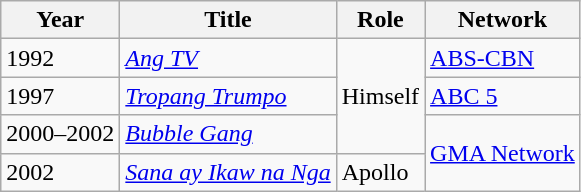<table class="wikitable">
<tr>
<th>Year</th>
<th>Title</th>
<th>Role</th>
<th>Network</th>
</tr>
<tr>
<td>1992</td>
<td><em><a href='#'>Ang TV</a></em></td>
<td rowspan="3">Himself</td>
<td><a href='#'>ABS-CBN</a></td>
</tr>
<tr>
<td>1997</td>
<td><em><a href='#'>Tropang Trumpo</a></em></td>
<td><a href='#'>ABC 5</a></td>
</tr>
<tr>
<td>2000–2002</td>
<td><em><a href='#'>Bubble Gang</a></em></td>
<td rowspan="2"><a href='#'>GMA Network</a></td>
</tr>
<tr>
<td>2002</td>
<td><em><a href='#'>Sana ay Ikaw na Nga</a></em></td>
<td>Apollo</td>
</tr>
</table>
